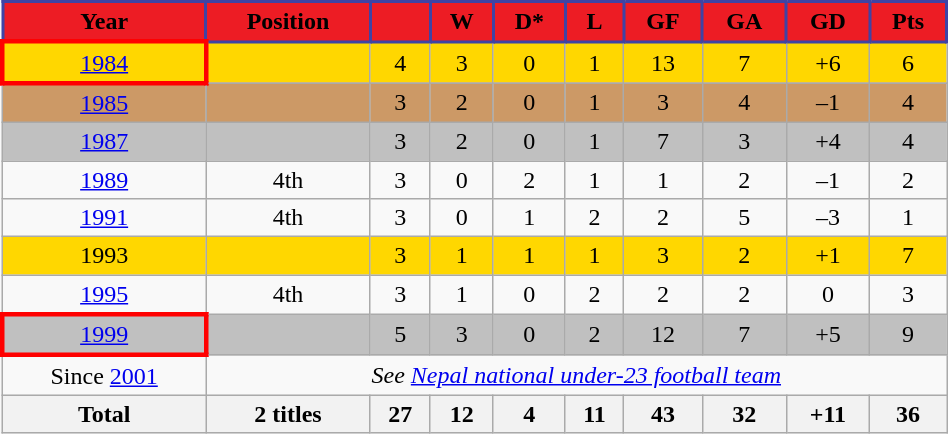<table Class = "wikitable" style = "text-align: center; width:50%;">
<tr>
<th style="background:#ED1C24;border: 2px solid #3F43A4;"><span>Year</span></th>
<th style="background:#ED1C24;border: 2px solid #3F43A4;"><span>Position</span></th>
<th style="background:#ED1C24;border: 2px solid #3F43A4;"><span></span></th>
<th style="background:#ED1C24;border: 2px solid #3F43A4;"><span>W</span></th>
<th style="background:#ED1C24;border: 2px solid #3F43A4;"><span>D*</span></th>
<th style="background:#ED1C24;border: 2px solid #3F43A4;"><span>L</span></th>
<th style="background:#ED1C24;border: 2px solid #3F43A4;"><span>GF</span></th>
<th style="background:#ED1C24;border: 2px solid #3F43A4;"><span>GA</span></th>
<th style="background:#ED1C24;border: 2px solid #3F43A4;"><span>GD</span></th>
<th style="background:#ED1C24;border: 2px solid #3F43A4;"><span>Pts</span></th>
</tr>
<tr bgcolor="gold">
<td style="border: 3px solid red"> <a href='#'>1984</a></td>
<td></td>
<td>4</td>
<td>3</td>
<td>0</td>
<td>1</td>
<td>13</td>
<td>7</td>
<td>+6</td>
<td>6</td>
</tr>
<tr bgcolor="#c96">
<td> <a href='#'>1985</a></td>
<td></td>
<td>3</td>
<td>2</td>
<td>0</td>
<td>1</td>
<td>3</td>
<td>4</td>
<td>–1</td>
<td>4</td>
</tr>
<tr bgcolor="silver">
<td> <a href='#'>1987</a></td>
<td></td>
<td>3</td>
<td>2</td>
<td>0</td>
<td>1</td>
<td>7</td>
<td>3</td>
<td>+4</td>
<td>4</td>
</tr>
<tr>
<td> <a href='#'>1989</a></td>
<td>4th</td>
<td>3</td>
<td>0</td>
<td>2</td>
<td>1</td>
<td>1</td>
<td>2</td>
<td>–1</td>
<td>2</td>
</tr>
<tr>
<td> <a href='#'>1991</a></td>
<td>4th</td>
<td>3</td>
<td>0</td>
<td>1</td>
<td>2</td>
<td>2</td>
<td>5</td>
<td>–3</td>
<td>1</td>
</tr>
<tr bgcolor="gold">
<td> 1993</td>
<td></td>
<td>3</td>
<td>1</td>
<td>1</td>
<td>1</td>
<td>3</td>
<td>2</td>
<td>+1</td>
<td>7</td>
</tr>
<tr>
<td> <a href='#'>1995</a></td>
<td>4th</td>
<td>3</td>
<td>1</td>
<td>0</td>
<td>2</td>
<td>2</td>
<td>2</td>
<td>0</td>
<td>3</td>
</tr>
<tr bgcolor="silver">
<td style="border: 3px solid red"> <a href='#'>1999</a></td>
<td></td>
<td>5</td>
<td>3</td>
<td>0</td>
<td>2</td>
<td>12</td>
<td>7</td>
<td>+5</td>
<td>9</td>
</tr>
<tr>
<td>Since <a href='#'>2001</a></td>
<td colspan=10><em>See <a href='#'>Nepal national under-23 football team</a></em></td>
</tr>
<tr>
<th><strong>Total</strong></th>
<th>2 titles</th>
<th>27</th>
<th>12</th>
<th>4</th>
<th>11</th>
<th>43</th>
<th>32</th>
<th>+11</th>
<th>36</th>
</tr>
</table>
